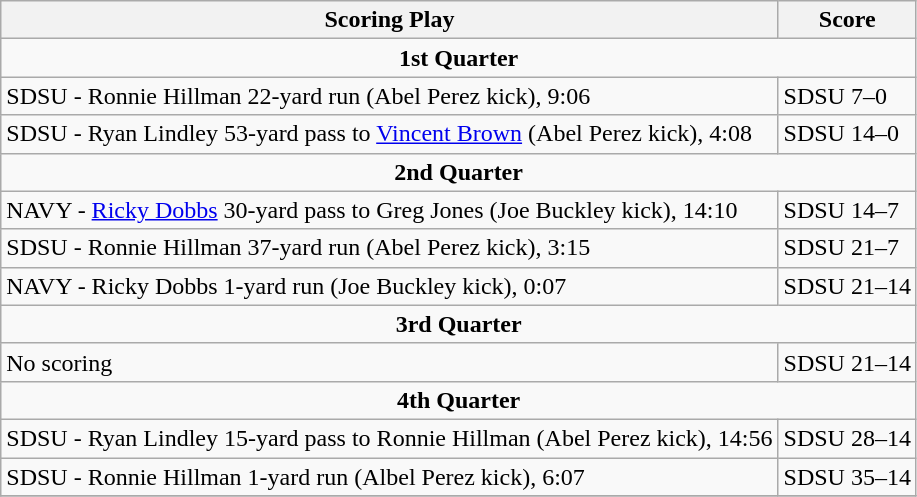<table class="wikitable">
<tr>
<th>Scoring Play</th>
<th>Score</th>
</tr>
<tr>
<td colspan="4" align="center"><strong>1st Quarter</strong></td>
</tr>
<tr>
<td>SDSU - Ronnie Hillman 22-yard run (Abel Perez kick), 9:06</td>
<td>SDSU 7–0</td>
</tr>
<tr>
<td>SDSU - Ryan Lindley 53-yard pass to <a href='#'>Vincent Brown</a> (Abel Perez kick), 4:08</td>
<td>SDSU 14–0</td>
</tr>
<tr>
<td colspan="4" align="center"><strong>2nd Quarter</strong></td>
</tr>
<tr>
<td>NAVY - <a href='#'>Ricky Dobbs</a> 30-yard pass to Greg Jones (Joe Buckley kick), 14:10</td>
<td>SDSU 14–7</td>
</tr>
<tr>
<td>SDSU - Ronnie Hillman 37-yard run (Abel Perez kick), 3:15</td>
<td>SDSU 21–7</td>
</tr>
<tr>
<td>NAVY - Ricky Dobbs 1-yard run (Joe Buckley kick), 0:07</td>
<td>SDSU 21–14</td>
</tr>
<tr>
<td colspan="4" align="center"><strong>3rd Quarter</strong></td>
</tr>
<tr>
<td>No scoring</td>
<td>SDSU 21–14</td>
</tr>
<tr>
<td colspan="4" align="center"><strong>4th Quarter</strong></td>
</tr>
<tr>
<td>SDSU - Ryan Lindley 15-yard pass to Ronnie Hillman (Abel Perez kick), 14:56</td>
<td>SDSU 28–14</td>
</tr>
<tr>
<td>SDSU - Ronnie Hillman 1-yard run (Albel Perez kick), 6:07</td>
<td>SDSU 35–14</td>
</tr>
<tr>
</tr>
</table>
